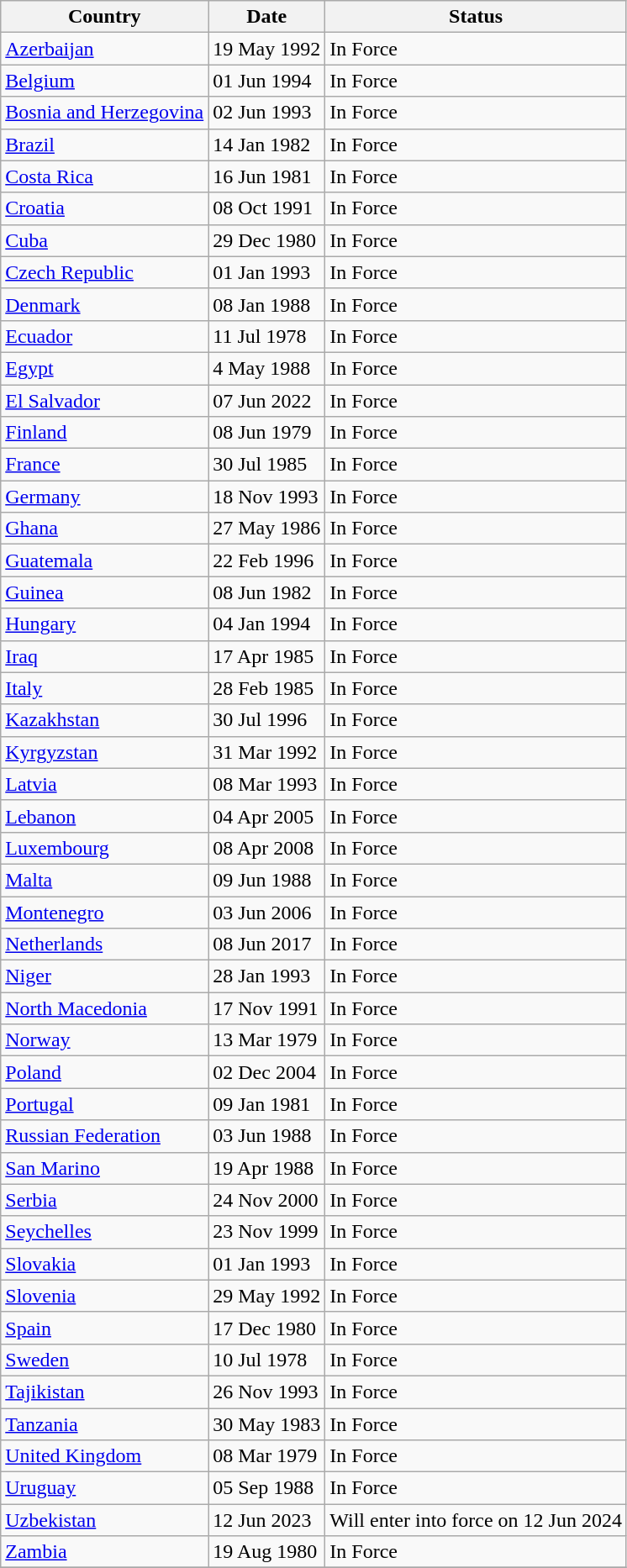<table class="wikitable">
<tr>
<th>Country</th>
<th>Date</th>
<th>Status</th>
</tr>
<tr>
<td><a href='#'>Azerbaijan</a></td>
<td>19 May 1992</td>
<td>In Force</td>
</tr>
<tr>
<td><a href='#'>Belgium</a></td>
<td>01 Jun 1994</td>
<td>In Force</td>
</tr>
<tr>
<td><a href='#'>Bosnia and Herzegovina</a></td>
<td>02 Jun 1993</td>
<td>In Force</td>
</tr>
<tr>
<td><a href='#'>Brazil</a></td>
<td>14 Jan 1982</td>
<td>In Force</td>
</tr>
<tr>
<td><a href='#'>Costa Rica</a></td>
<td>16 Jun 1981</td>
<td>In Force</td>
</tr>
<tr>
<td><a href='#'>Croatia</a></td>
<td>08 Oct 1991</td>
<td>In Force</td>
</tr>
<tr>
<td><a href='#'>Cuba</a></td>
<td>29 Dec 1980</td>
<td>In Force</td>
</tr>
<tr>
<td><a href='#'>Czech Republic</a></td>
<td>01 Jan 1993</td>
<td>In Force</td>
</tr>
<tr>
<td><a href='#'>Denmark</a></td>
<td>08 Jan 1988</td>
<td>In Force</td>
</tr>
<tr>
<td><a href='#'>Ecuador</a></td>
<td>11 Jul 1978</td>
<td>In Force</td>
</tr>
<tr>
<td><a href='#'>Egypt</a></td>
<td>4 May 1988</td>
<td>In Force</td>
</tr>
<tr>
<td><a href='#'>El Salvador</a></td>
<td>07 Jun 2022</td>
<td>In Force</td>
</tr>
<tr>
<td><a href='#'>Finland</a></td>
<td>08 Jun 1979</td>
<td>In Force</td>
</tr>
<tr>
<td><a href='#'>France</a></td>
<td>30 Jul 1985</td>
<td>In Force</td>
</tr>
<tr>
<td><a href='#'>Germany</a></td>
<td>18 Nov 1993</td>
<td>In Force</td>
</tr>
<tr>
<td><a href='#'>Ghana</a></td>
<td>27 May 1986</td>
<td>In Force</td>
</tr>
<tr>
<td><a href='#'>Guatemala</a></td>
<td>22 Feb 1996</td>
<td>In Force</td>
</tr>
<tr>
<td><a href='#'>Guinea</a></td>
<td>08 Jun 1982</td>
<td>In Force</td>
</tr>
<tr>
<td><a href='#'>Hungary</a></td>
<td>04 Jan 1994</td>
<td>In Force</td>
</tr>
<tr>
<td><a href='#'>Iraq</a></td>
<td>17 Apr 1985</td>
<td>In Force</td>
</tr>
<tr>
<td><a href='#'>Italy</a></td>
<td>28 Feb 1985</td>
<td>In Force</td>
</tr>
<tr>
<td><a href='#'>Kazakhstan</a></td>
<td>30 Jul 1996</td>
<td>In Force</td>
</tr>
<tr>
<td><a href='#'>Kyrgyzstan</a></td>
<td>31 Mar 1992</td>
<td>In Force</td>
</tr>
<tr>
<td><a href='#'>Latvia</a></td>
<td>08 Mar 1993</td>
<td>In Force</td>
</tr>
<tr>
<td><a href='#'>Lebanon</a></td>
<td>04 Apr 2005</td>
<td>In Force</td>
</tr>
<tr>
<td><a href='#'>Luxembourg</a></td>
<td>08 Apr 2008</td>
<td>In Force</td>
</tr>
<tr>
<td><a href='#'>Malta</a></td>
<td>09 Jun 1988</td>
<td>In Force</td>
</tr>
<tr>
<td><a href='#'>Montenegro</a></td>
<td>03 Jun 2006</td>
<td>In Force</td>
</tr>
<tr>
<td><a href='#'>Netherlands</a></td>
<td>08 Jun 2017</td>
<td>In Force</td>
</tr>
<tr>
<td><a href='#'>Niger</a></td>
<td>28 Jan 1993</td>
<td>In Force</td>
</tr>
<tr>
<td><a href='#'>North Macedonia</a></td>
<td>17 Nov 1991</td>
<td>In Force</td>
</tr>
<tr>
<td><a href='#'>Norway</a></td>
<td>13 Mar 1979</td>
<td>In Force</td>
</tr>
<tr>
<td><a href='#'>Poland</a></td>
<td>02 Dec 2004</td>
<td>In Force</td>
</tr>
<tr>
<td><a href='#'>Portugal</a></td>
<td>09 Jan 1981</td>
<td>In Force</td>
</tr>
<tr>
<td><a href='#'>Russian Federation</a></td>
<td>03 Jun 1988</td>
<td>In Force</td>
</tr>
<tr>
<td><a href='#'>San Marino</a></td>
<td>19 Apr 1988</td>
<td>In Force</td>
</tr>
<tr>
<td><a href='#'>Serbia</a></td>
<td>24 Nov 2000</td>
<td>In Force</td>
</tr>
<tr>
<td><a href='#'>Seychelles</a></td>
<td>23 Nov 1999</td>
<td>In Force</td>
</tr>
<tr>
<td><a href='#'>Slovakia</a></td>
<td>01 Jan 1993</td>
<td>In Force</td>
</tr>
<tr>
<td><a href='#'>Slovenia</a></td>
<td>29 May 1992</td>
<td>In Force</td>
</tr>
<tr>
<td><a href='#'>Spain</a></td>
<td>17 Dec 1980</td>
<td>In Force</td>
</tr>
<tr>
<td><a href='#'>Sweden</a></td>
<td>10 Jul 1978</td>
<td>In Force</td>
</tr>
<tr>
<td><a href='#'>Tajikistan</a></td>
<td>26 Nov 1993</td>
<td>In Force</td>
</tr>
<tr>
<td><a href='#'>Tanzania</a></td>
<td>30 May 1983</td>
<td>In Force</td>
</tr>
<tr>
<td><a href='#'>United Kingdom</a></td>
<td>08 Mar 1979</td>
<td>In Force</td>
</tr>
<tr>
<td><a href='#'>Uruguay</a></td>
<td>05 Sep 1988</td>
<td>In Force</td>
</tr>
<tr>
<td><a href='#'>Uzbekistan</a></td>
<td>12 Jun 2023</td>
<td>Will enter into force on 12 Jun 2024</td>
</tr>
<tr>
<td><a href='#'>Zambia</a></td>
<td>19 Aug 1980</td>
<td>In Force</td>
</tr>
<tr>
</tr>
</table>
